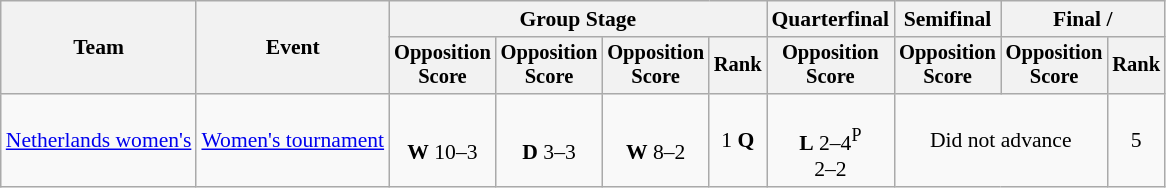<table class="wikitable" style="font-size:90%">
<tr>
<th rowspan=2>Team</th>
<th rowspan=2>Event</th>
<th colspan=4>Group Stage</th>
<th>Quarterfinal</th>
<th>Semifinal</th>
<th colspan=2>Final / </th>
</tr>
<tr style="font-size:95%">
<th>Opposition<br>Score</th>
<th>Opposition<br>Score</th>
<th>Opposition<br>Score</th>
<th>Rank</th>
<th>Opposition<br>Score</th>
<th>Opposition<br>Score</th>
<th>Opposition<br>Score</th>
<th>Rank</th>
</tr>
<tr align=center>
<td align=left><a href='#'>Netherlands women's</a></td>
<td align=left><a href='#'>Women's tournament</a></td>
<td><br><strong>W</strong> 10–3</td>
<td><br><strong>D</strong> 3–3</td>
<td><br><strong>W</strong> 8–2</td>
<td>1 <strong>Q</strong></td>
<td><br><strong>L</strong> 2–4<sup>P</sup><br>2–2 </td>
<td colspan=2>Did not advance</td>
<td>5</td>
</tr>
</table>
